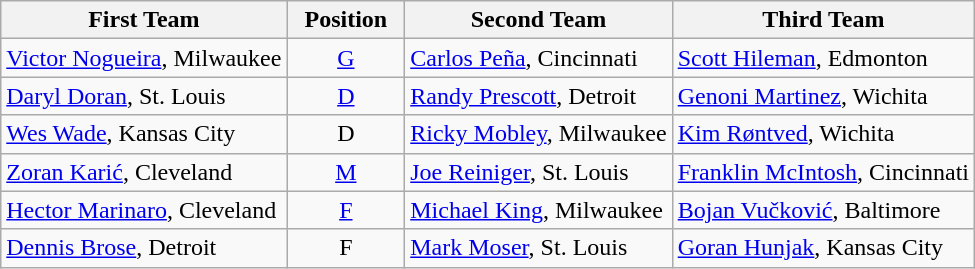<table class="wikitable">
<tr>
<th>First Team</th>
<th>  Position  </th>
<th>Second Team</th>
<th>Third Team</th>
</tr>
<tr>
<td><a href='#'>Victor Nogueira</a>, Milwaukee</td>
<td align=center><a href='#'>G</a></td>
<td><a href='#'>Carlos Peña</a>, Cincinnati</td>
<td><a href='#'>Scott Hileman</a>, Edmonton</td>
</tr>
<tr>
<td><a href='#'>Daryl Doran</a>, St. Louis</td>
<td align=center><a href='#'>D</a></td>
<td><a href='#'>Randy Prescott</a>, Detroit</td>
<td><a href='#'>Genoni Martinez</a>, Wichita</td>
</tr>
<tr>
<td><a href='#'>Wes Wade</a>, Kansas City</td>
<td align=center>D</td>
<td><a href='#'>Ricky Mobley</a>, Milwaukee</td>
<td><a href='#'>Kim Røntved</a>, Wichita</td>
</tr>
<tr>
<td><a href='#'>Zoran Karić</a>, Cleveland</td>
<td align=center><a href='#'>M</a></td>
<td><a href='#'>Joe Reiniger</a>, St. Louis</td>
<td><a href='#'>Franklin McIntosh</a>, Cincinnati</td>
</tr>
<tr>
<td><a href='#'>Hector Marinaro</a>, Cleveland</td>
<td align=center><a href='#'>F</a></td>
<td><a href='#'>Michael King</a>, Milwaukee</td>
<td><a href='#'>Bojan Vučković</a>, Baltimore</td>
</tr>
<tr>
<td><a href='#'>Dennis Brose</a>, Detroit</td>
<td align=center>F</td>
<td><a href='#'>Mark Moser</a>, St. Louis</td>
<td><a href='#'>Goran Hunjak</a>, Kansas City</td>
</tr>
</table>
